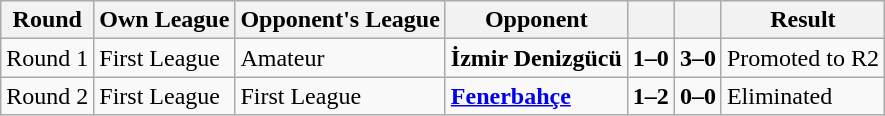<table class="wikitable" style="text-align: left;">
<tr>
<th>Round</th>
<th>Own League</th>
<th>Opponent's League</th>
<th>Opponent</th>
<th></th>
<th></th>
<th>Result</th>
</tr>
<tr>
<td>Round 1</td>
<td>First League</td>
<td>Amateur</td>
<td><strong>İzmir Denizgücü</strong></td>
<td style="text-align:center;"><strong>1–0</strong></td>
<td style="text-align:center;"><strong>3–0</strong></td>
<td>Promoted to R2</td>
</tr>
<tr>
<td>Round 2</td>
<td>First League</td>
<td>First League</td>
<td><strong><a href='#'>Fenerbahçe</a></strong></td>
<td style="text-align:center;"><strong>1–2</strong></td>
<td style="text-align:center;"><strong>0–0</strong></td>
<td>Eliminated</td>
</tr>
</table>
